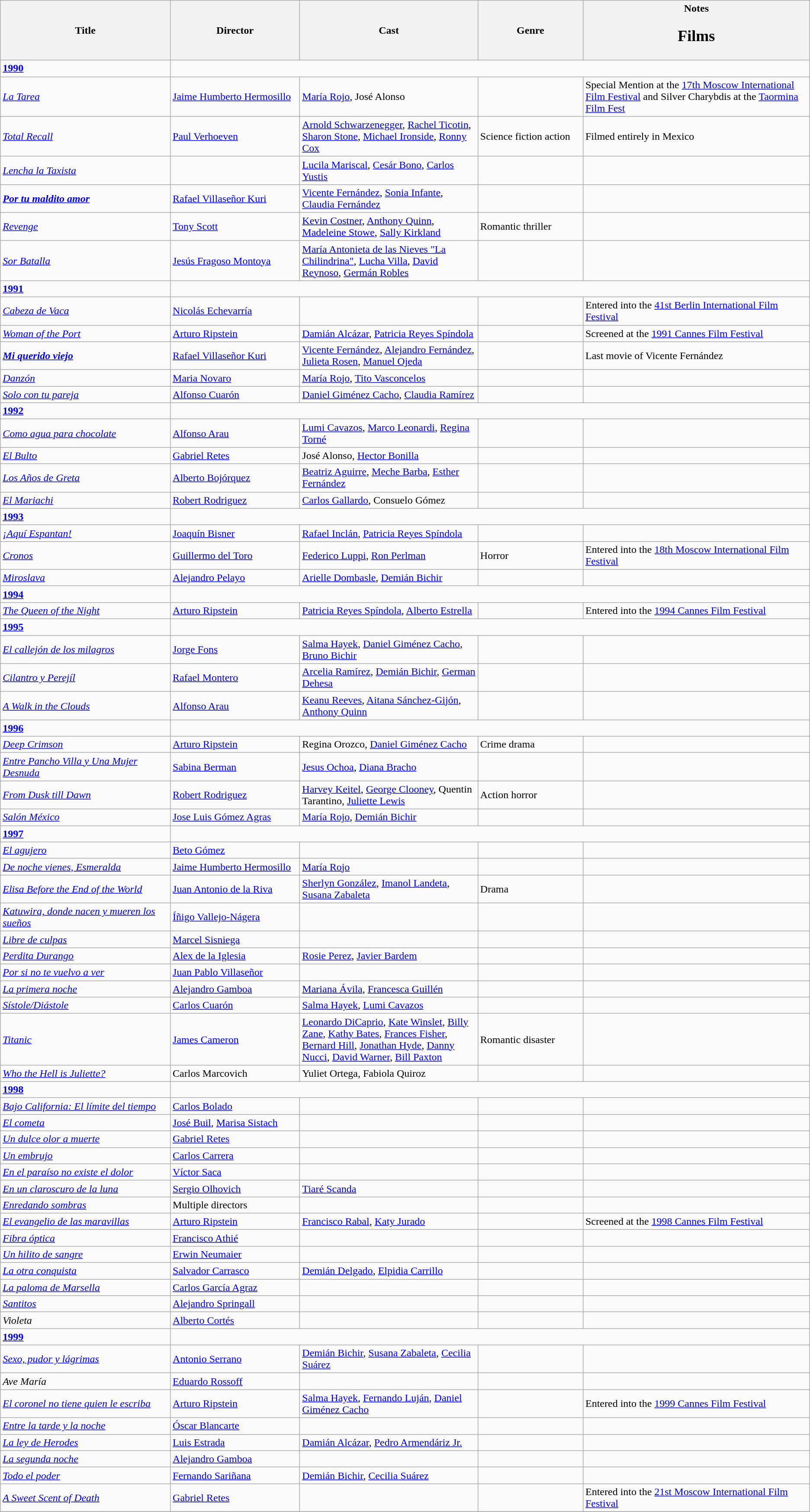<table class="wikitable">
<tr>
<th width=21%>Title</th>
<th width=16%>Director</th>
<th width=22%>Cast</th>
<th width=13%>Genre</th>
<th width=28%>Notes<br><h2>Films</h2></th>
</tr>
<tr>
<td><strong><a href='#'>1990</a></strong></td>
</tr>
<tr>
<td><em><a href='#'>La Tarea</a></em></td>
<td><a href='#'>Jaime Humberto Hermosillo</a></td>
<td><a href='#'>María Rojo</a>, José Alonso</td>
<td></td>
<td>Special Mention at the <a href='#'>17th Moscow International Film Festival</a> and Silver Charybdis at the <a href='#'>Taormina Film Fest</a></td>
</tr>
<tr>
<td><em><a href='#'>Total Recall</a></em></td>
<td><a href='#'>Paul Verhoeven</a></td>
<td><a href='#'>Arnold Schwarzenegger</a>, <a href='#'>Rachel Ticotin</a>, <a href='#'>Sharon Stone</a>, <a href='#'>Michael Ironside</a>, <a href='#'>Ronny Cox</a></td>
<td>Science fiction action</td>
<td>Filmed entirely in Mexico</td>
</tr>
<tr>
<td><em><a href='#'>Lencha la Taxista</a></em></td>
<td></td>
<td><a href='#'>Lucila Mariscal</a>, <a href='#'>Cesár Bono</a>, <a href='#'>Carlos Yustis</a></td>
<td></td>
<td></td>
</tr>
<tr>
<td><strong><em><a href='#'>Por tu maldito amor</a></em></strong></td>
<td><a href='#'>Rafael Villaseñor Kuri</a></td>
<td><a href='#'>Vicente Fernández</a>, <a href='#'>Sonia Infante</a>, <a href='#'>Claudia Fernández</a></td>
<td></td>
<td></td>
</tr>
<tr>
<td><em><a href='#'>Revenge</a></em></td>
<td><a href='#'>Tony Scott</a></td>
<td><a href='#'>Kevin Costner</a>, <a href='#'>Anthony Quinn</a>, <a href='#'>Madeleine Stowe</a>, <a href='#'>Sally Kirkland</a></td>
<td>Romantic thriller</td>
<td></td>
</tr>
<tr>
<td><em><a href='#'>Sor Batalla</a></em></td>
<td><a href='#'>Jesús Fragoso Montoya</a></td>
<td><a href='#'>María Antonieta de las Nieves "La Chilindrina"</a>, <a href='#'>Lucha Villa</a>, <a href='#'>David Reynoso</a>, <a href='#'>Germán Robles</a></td>
<td></td>
<td></td>
</tr>
<tr>
<td><strong><a href='#'>1991</a></strong></td>
</tr>
<tr>
<td><em><a href='#'>Cabeza de Vaca</a></em></td>
<td><a href='#'>Nicolás Echevarría</a></td>
<td></td>
<td></td>
<td>Entered into the <a href='#'>41st Berlin International Film Festival</a></td>
</tr>
<tr>
<td><em><a href='#'>Woman of the Port</a></em></td>
<td><a href='#'>Arturo Ripstein</a></td>
<td><a href='#'>Damián Alcázar</a>, <a href='#'>Patricia Reyes Spíndola</a></td>
<td></td>
<td>Screened at the <a href='#'>1991 Cannes Film Festival</a></td>
</tr>
<tr>
<td><strong><em><a href='#'>Mi querido viejo</a></em></strong></td>
<td><a href='#'>Rafael Villaseñor Kuri</a></td>
<td><a href='#'>Vicente Fernández</a>, <a href='#'>Alejandro Fernández</a>, <a href='#'>Julieta Rosen</a>, <a href='#'>Manuel Ojeda</a></td>
<td></td>
<td>Last movie of Vicente Fernández</td>
</tr>
<tr>
<td><em><a href='#'>Danzón</a></em></td>
<td><a href='#'>Maria Novaro</a></td>
<td><a href='#'>María Rojo</a>, <a href='#'>Tito Vasconcelos</a></td>
<td></td>
<td></td>
</tr>
<tr>
<td><em><a href='#'>Solo con tu pareja</a></em></td>
<td><a href='#'>Alfonso Cuarón</a></td>
<td><a href='#'>Daniel Giménez Cacho</a>, <a href='#'>Claudia Ramírez</a></td>
<td></td>
<td></td>
</tr>
<tr>
<td><strong><a href='#'>1992</a></strong></td>
</tr>
<tr>
<td><em><a href='#'>Como agua para chocolate</a></em></td>
<td><a href='#'>Alfonso Arau</a></td>
<td><a href='#'>Lumi Cavazos</a>, <a href='#'>Marco Leonardi</a>, <a href='#'>Regina Torné</a></td>
<td></td>
<td></td>
</tr>
<tr>
<td><em><a href='#'>El Bulto</a></em></td>
<td><a href='#'>Gabriel Retes</a></td>
<td>José Alonso, <a href='#'>Hector Bonilla</a></td>
<td></td>
<td></td>
</tr>
<tr>
<td><em><a href='#'>Los Años de Greta</a></em></td>
<td><a href='#'>Alberto Bojórquez</a></td>
<td><a href='#'>Beatriz Aguirre</a>, <a href='#'>Meche Barba</a>, <a href='#'>Esther Fernández</a></td>
<td></td>
<td></td>
</tr>
<tr>
<td><em><a href='#'>El Mariachi</a></em></td>
<td><a href='#'>Robert Rodriguez</a></td>
<td><a href='#'>Carlos Gallardo</a>, Consuelo Gómez</td>
<td></td>
<td></td>
</tr>
<tr>
<td><strong><a href='#'>1993</a></strong></td>
</tr>
<tr>
<td><em><a href='#'>¡Aquí Espantan!</a></em></td>
<td><a href='#'>Joaquín Bisner</a></td>
<td><a href='#'>Rafael Inclán</a>, <a href='#'>Patricia Reyes Spíndola</a></td>
<td></td>
<td></td>
</tr>
<tr>
<td><em><a href='#'>Cronos</a></em></td>
<td><a href='#'>Guillermo del Toro</a></td>
<td><a href='#'>Federico Luppi</a>, <a href='#'>Ron Perlman</a></td>
<td>Horror</td>
<td>Entered into the <a href='#'>18th Moscow International Film Festival</a></td>
</tr>
<tr>
<td><em><a href='#'>Miroslava</a></em></td>
<td><a href='#'>Alejandro Pelayo</a></td>
<td><a href='#'>Arielle Dombasle</a>, <a href='#'>Demián Bichir</a></td>
<td></td>
<td></td>
</tr>
<tr>
<td><strong><a href='#'>1994</a></strong></td>
</tr>
<tr>
<td><em><a href='#'>The Queen of the Night</a></em></td>
<td><a href='#'>Arturo Ripstein</a></td>
<td><a href='#'>Patricia Reyes Spíndola</a>, <a href='#'>Alberto Estrella</a></td>
<td></td>
<td>Entered into the <a href='#'>1994 Cannes Film Festival</a></td>
</tr>
<tr>
<td><strong><a href='#'>1995</a></strong></td>
</tr>
<tr>
<td><em><a href='#'>El callejón de los milagros</a></em></td>
<td><a href='#'>Jorge Fons</a></td>
<td><a href='#'>Salma Hayek</a>, <a href='#'>Daniel Giménez Cacho</a>, <a href='#'>Bruno Bichir</a></td>
<td></td>
<td></td>
</tr>
<tr>
<td><em><a href='#'>Cilantro y Perejíl</a></em></td>
<td><a href='#'>Rafael Montero</a></td>
<td><a href='#'>Arcelia Ramírez</a>, <a href='#'>Demián Bichir</a>, <a href='#'>German Dehesa</a></td>
<td></td>
<td></td>
</tr>
<tr>
<td><em><a href='#'>A Walk in the Clouds</a></em></td>
<td><a href='#'>Alfonso Arau</a></td>
<td><a href='#'>Keanu Reeves</a>, <a href='#'>Aitana Sánchez-Gijón</a>, <a href='#'>Anthony Quinn</a></td>
<td></td>
<td></td>
</tr>
<tr>
<td><strong><a href='#'>1996</a></strong></td>
</tr>
<tr>
<td><em><a href='#'>Deep Crimson</a></em></td>
<td><a href='#'>Arturo Ripstein</a></td>
<td>Regina Orozco, <a href='#'>Daniel Giménez Cacho</a></td>
<td>Crime drama</td>
<td></td>
</tr>
<tr>
<td><em><a href='#'>Entre Pancho Villa y Una Mujer Desnuda</a></em></td>
<td><a href='#'>Sabina Berman</a></td>
<td><a href='#'>Jesus Ochoa</a>, <a href='#'>Diana Bracho</a></td>
<td></td>
<td></td>
</tr>
<tr>
<td><em><a href='#'>From Dusk till Dawn</a></em></td>
<td><a href='#'>Robert Rodriguez</a></td>
<td><a href='#'>Harvey Keitel</a>, <a href='#'>George Clooney</a>, Quentin Tarantino, <a href='#'>Juliette Lewis</a></td>
<td>Action horror</td>
<td></td>
</tr>
<tr>
<td><em><a href='#'>Salón México</a></em></td>
<td><a href='#'>Jose Luis Gómez Agras</a></td>
<td><a href='#'>María Rojo</a>, <a href='#'>Demián Bichir</a></td>
<td></td>
<td></td>
</tr>
<tr>
<td><strong><a href='#'>1997</a></strong></td>
</tr>
<tr>
<td><em><a href='#'>El agujero</a></em></td>
<td><a href='#'>Beto Gómez</a></td>
<td></td>
<td></td>
<td></td>
</tr>
<tr>
<td><em><a href='#'>De noche vienes, Esmeralda</a></em></td>
<td><a href='#'>Jaime Humberto Hermosillo</a></td>
<td><a href='#'>María Rojo</a></td>
<td></td>
<td></td>
</tr>
<tr>
<td><em><a href='#'>Elisa Before the End of the World</a></em></td>
<td><a href='#'>Juan Antonio de la Riva</a></td>
<td><a href='#'>Sherlyn González</a>, <a href='#'>Imanol Landeta</a>, <a href='#'>Susana Zabaleta</a></td>
<td>Drama</td>
<td></td>
</tr>
<tr>
<td><em><a href='#'>Katuwira, donde nacen y mueren los sueños</a></em></td>
<td><a href='#'>Íñigo Vallejo-Nágera</a></td>
<td></td>
<td></td>
<td></td>
</tr>
<tr>
<td><em><a href='#'>Libre de culpas</a></em></td>
<td><a href='#'>Marcel Sisniega</a></td>
<td></td>
<td></td>
<td></td>
</tr>
<tr>
<td><em><a href='#'>Perdita Durango</a></em></td>
<td><a href='#'>Alex de la Iglesia</a></td>
<td><a href='#'>Rosie Perez</a>, <a href='#'>Javier Bardem</a></td>
<td></td>
<td></td>
</tr>
<tr>
<td><em><a href='#'>Por si no te vuelvo a ver</a></em></td>
<td><a href='#'>Juan Pablo Villaseñor</a></td>
<td></td>
<td></td>
<td></td>
</tr>
<tr>
<td><em><a href='#'>La primera noche</a></em></td>
<td><a href='#'>Alejandro Gamboa</a></td>
<td><a href='#'>Mariana Ávila</a>, <a href='#'>Francesca Guillén</a></td>
<td></td>
<td></td>
</tr>
<tr>
<td><em><a href='#'>Sístole/Diástole</a></em></td>
<td><a href='#'>Carlos Cuarón</a></td>
<td><a href='#'>Salma Hayek</a>, <a href='#'>Lumi Cavazos</a></td>
<td></td>
<td></td>
</tr>
<tr>
<td><em><a href='#'>Titanic</a></em></td>
<td><a href='#'>James Cameron</a></td>
<td><a href='#'>Leonardo DiCaprio</a>, <a href='#'>Kate Winslet</a>, <a href='#'>Billy Zane</a>, <a href='#'>Kathy Bates</a>, <a href='#'>Frances Fisher</a>, <a href='#'>Bernard Hill</a>, <a href='#'>Jonathan Hyde</a>, <a href='#'>Danny Nucci</a>, <a href='#'>David Warner</a>, <a href='#'>Bill Paxton</a></td>
<td>Romantic disaster</td>
<td></td>
</tr>
<tr>
<td><em><a href='#'>Who the Hell is Juliette?</a></em></td>
<td>Carlos Marcovich</td>
<td>Yuliet Ortega, Fabiola Quiroz</td>
<td></td>
<td></td>
</tr>
<tr>
<td><strong><a href='#'>1998</a></strong></td>
</tr>
<tr>
<td><em><a href='#'>Bajo California: El límite del tiempo</a></em></td>
<td><a href='#'>Carlos Bolado</a></td>
<td></td>
<td></td>
<td></td>
</tr>
<tr>
<td><em><a href='#'>El cometa</a></em></td>
<td><a href='#'>José Buil</a>, <a href='#'>Marisa Sistach</a></td>
<td></td>
<td></td>
<td></td>
</tr>
<tr>
<td><em><a href='#'>Un dulce olor a muerte</a></em></td>
<td><a href='#'>Gabriel Retes</a></td>
<td></td>
<td></td>
<td></td>
</tr>
<tr>
<td><em><a href='#'>Un embrujo</a></em></td>
<td><a href='#'>Carlos Carrera</a></td>
<td></td>
<td></td>
<td></td>
</tr>
<tr>
<td><em><a href='#'>En el paraíso no existe el dolor</a></em></td>
<td><a href='#'>Víctor Saca</a></td>
<td></td>
<td></td>
<td></td>
</tr>
<tr>
<td><em><a href='#'>En un claroscuro de la luna</a></em></td>
<td><a href='#'>Sergio Olhovich</a></td>
<td><a href='#'>Tiaré Scanda</a></td>
<td></td>
<td></td>
</tr>
<tr>
<td><em><a href='#'>Enredando sombras</a></em></td>
<td>Multiple directors</td>
<td></td>
<td></td>
<td></td>
</tr>
<tr>
<td><em><a href='#'>El evangelio de las maravillas</a></em></td>
<td><a href='#'>Arturo Ripstein</a></td>
<td><a href='#'>Francisco Rabal</a>, <a href='#'>Katy Jurado</a></td>
<td></td>
<td>Screened at the <a href='#'>1998 Cannes Film Festival</a></td>
</tr>
<tr>
<td><em><a href='#'>Fibra óptica</a></em></td>
<td><a href='#'>Francisco Athié</a></td>
<td></td>
<td></td>
<td></td>
</tr>
<tr>
<td><em><a href='#'>Un hilito de sangre</a></em></td>
<td><a href='#'>Erwin Neumaier</a></td>
<td></td>
<td></td>
<td></td>
</tr>
<tr>
<td><em><a href='#'>La otra conquista</a></em></td>
<td><a href='#'>Salvador Carrasco</a></td>
<td><a href='#'>Demián Delgado</a>, <a href='#'>Elpidia Carrillo</a></td>
<td></td>
<td></td>
</tr>
<tr>
<td><em><a href='#'>La paloma de Marsella</a></em></td>
<td><a href='#'>Carlos García Agraz</a></td>
<td></td>
<td></td>
<td></td>
</tr>
<tr>
<td><em><a href='#'>Santitos</a></em></td>
<td><a href='#'>Alejandro Springall</a></td>
<td></td>
<td></td>
<td></td>
</tr>
<tr>
<td><em>Violeta</em></td>
<td><a href='#'>Alberto Cortés</a></td>
<td></td>
<td></td>
<td></td>
</tr>
<tr>
<td><strong><a href='#'>1999</a></strong></td>
</tr>
<tr>
<td><em><a href='#'>Sexo, pudor y lágrimas</a></em></td>
<td><a href='#'>Antonio Serrano</a></td>
<td><a href='#'>Demián Bichir</a>, <a href='#'>Susana Zabaleta</a>, <a href='#'>Cecilia Suárez</a></td>
<td></td>
<td></td>
</tr>
<tr>
<td><em>Ave María</em></td>
<td><a href='#'>Eduardo Rossoff</a></td>
<td></td>
<td></td>
<td></td>
</tr>
<tr>
<td><em><a href='#'>El coronel no tiene quien le escriba</a></em></td>
<td><a href='#'>Arturo Ripstein</a></td>
<td><a href='#'>Salma Hayek</a>, <a href='#'>Fernando Luján</a>, <a href='#'>Daniel Giménez Cacho</a></td>
<td></td>
<td>Entered into the <a href='#'>1999 Cannes Film Festival</a></td>
</tr>
<tr>
<td><em><a href='#'>Entre la tarde y la noche</a></em></td>
<td><a href='#'>Óscar Blancarte</a></td>
<td></td>
<td></td>
<td></td>
</tr>
<tr>
<td><em><a href='#'>La ley de Herodes</a></em></td>
<td><a href='#'>Luis Estrada</a></td>
<td><a href='#'>Damián Alcázar</a>, <a href='#'>Pedro Armendáriz Jr.</a></td>
<td></td>
<td></td>
</tr>
<tr>
<td><em><a href='#'>La segunda noche</a></em></td>
<td><a href='#'>Alejandro Gamboa</a></td>
<td></td>
<td></td>
<td></td>
</tr>
<tr>
<td><em><a href='#'>Todo el poder</a></em></td>
<td><a href='#'>Fernando Sariñana</a></td>
<td><a href='#'>Demián Bichir</a>, <a href='#'>Cecilia Suárez</a></td>
<td></td>
<td></td>
</tr>
<tr>
<td><em><a href='#'>A Sweet Scent of Death</a></em></td>
<td><a href='#'>Gabriel Retes</a></td>
<td></td>
<td></td>
<td>Entered into the <a href='#'>21st Moscow International Film Festival</a></td>
</tr>
<tr>
</tr>
</table>
